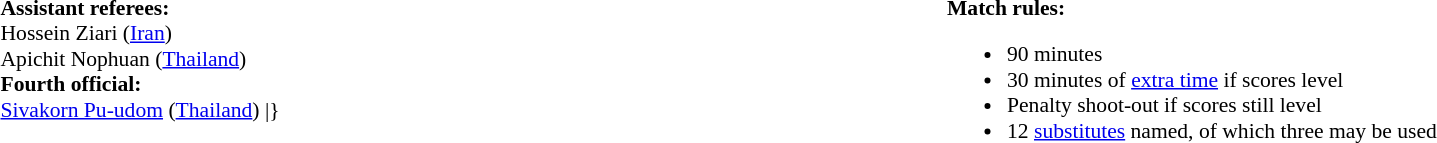<table style="width:100%;font-size:90%">
<tr>
<td style="width:50%;vertical-align:top"><br><strong>Assistant referees:</strong>
<br>Hossein Ziari (<a href='#'>Iran</a>)
<br>Apichit Nophuan (<a href='#'>Thailand</a>)
<br><strong>Fourth official:</strong>
<br><a href='#'>Sivakorn Pu-udom</a> (<a href='#'>Thailand</a>)
<includeonly>|}</includeonly></td>
<td style="width:50%;vertical-align:top"><br><strong>Match rules:</strong><ul><li>90 minutes</li><li>30 minutes of <a href='#'>extra time</a> if scores level</li><li>Penalty shoot-out if scores still level</li><li>12 <a href='#'>substitutes</a> named, of which three may be used</li></ul></td>
</tr>
</table>
